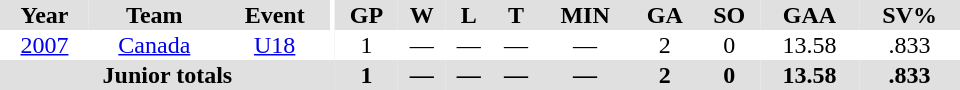<table border="0" cellpadding="1" cellspacing="0" ID="Table3" style="text-align:center; width:40em">
<tr bgcolor="#e0e0e0">
<th>Year</th>
<th>Team</th>
<th>Event</th>
<th rowspan="99" bgcolor="#ffffff"></th>
<th>GP</th>
<th>W</th>
<th>L</th>
<th>T</th>
<th>MIN</th>
<th>GA</th>
<th>SO</th>
<th>GAA</th>
<th>SV%</th>
</tr>
<tr>
<td><a href='#'>2007</a></td>
<td><a href='#'>Canada</a></td>
<td><a href='#'>U18</a></td>
<td>1</td>
<td>—</td>
<td>—</td>
<td>—</td>
<td>—</td>
<td>2</td>
<td>0</td>
<td>13.58</td>
<td>.833</td>
</tr>
<tr bgcolor="#e0e0e0">
<th colspan="4">Junior totals</th>
<th>1</th>
<th>—</th>
<th>—</th>
<th>—</th>
<th>—</th>
<th>2</th>
<th>0</th>
<th>13.58</th>
<th>.833</th>
</tr>
</table>
